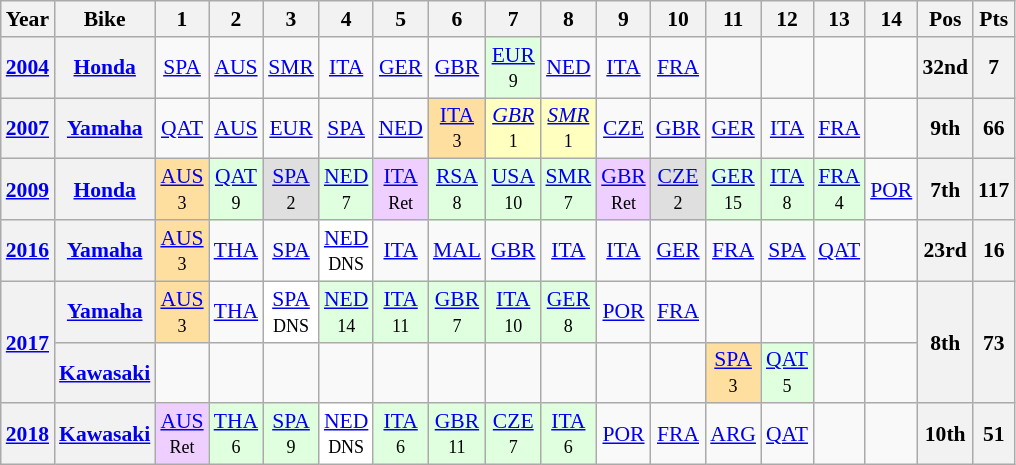<table class="wikitable" style="text-align:center; font-size:90%">
<tr>
<th>Year</th>
<th>Bike</th>
<th>1</th>
<th>2</th>
<th>3</th>
<th>4</th>
<th>5</th>
<th>6</th>
<th>7</th>
<th>8</th>
<th>9</th>
<th>10</th>
<th>11</th>
<th>12</th>
<th>13</th>
<th>14</th>
<th>Pos</th>
<th>Pts</th>
</tr>
<tr>
<th><a href='#'>2004</a></th>
<th><a href='#'>Honda</a></th>
<td><a href='#'>SPA</a></td>
<td><a href='#'>AUS</a></td>
<td><a href='#'>SMR</a></td>
<td><a href='#'>ITA</a></td>
<td><a href='#'>GER</a></td>
<td><a href='#'>GBR</a></td>
<td style="background:#dfffdf;"><a href='#'>EUR</a><br><small>9</small></td>
<td><a href='#'>NED</a></td>
<td><a href='#'>ITA</a></td>
<td><a href='#'>FRA</a></td>
<td></td>
<td></td>
<td></td>
<td></td>
<th>32nd</th>
<th>7</th>
</tr>
<tr>
<th><a href='#'>2007</a></th>
<th><a href='#'>Yamaha</a></th>
<td><a href='#'>QAT</a></td>
<td><a href='#'>AUS</a></td>
<td><a href='#'>EUR</a></td>
<td><a href='#'>SPA</a></td>
<td><a href='#'>NED</a></td>
<td style="background:#ffdf9f;"><a href='#'>ITA</a><br><small>3</small></td>
<td style="background:#ffffbf;"><em><a href='#'>GBR</a></em><br><small>1</small></td>
<td style="background:#ffffbf;"><em><a href='#'>SMR</a></em><br><small>1</small></td>
<td><a href='#'>CZE</a></td>
<td><a href='#'>GBR</a></td>
<td><a href='#'>GER</a></td>
<td><a href='#'>ITA</a></td>
<td><a href='#'>FRA</a></td>
<td></td>
<th>9th</th>
<th>66</th>
</tr>
<tr>
<th><a href='#'>2009</a></th>
<th><a href='#'>Honda</a></th>
<td style="background:#ffdf9f;"><a href='#'>AUS</a><br><small>3</small></td>
<td style="background:#dfffdf;"><a href='#'>QAT</a><br><small>9</small></td>
<td style="background:#dfdfdf;"><a href='#'>SPA</a><br><small>2</small></td>
<td style="background:#dfffdf;"><a href='#'>NED</a><br><small>7</small></td>
<td style="background:#efcfff;"><a href='#'>ITA</a><br><small>Ret</small></td>
<td style="background:#dfffdf;"><a href='#'>RSA</a><br><small>8</small></td>
<td style="background:#dfffdf;"><a href='#'>USA</a><br><small>10</small></td>
<td style="background:#dfffdf;"><a href='#'>SMR</a><br><small>7</small></td>
<td style="background:#efcfff;"><a href='#'>GBR</a><br><small>Ret</small></td>
<td style="background:#dfdfdf;"><a href='#'>CZE</a><br><small>2</small></td>
<td style="background:#dfffdf;"><a href='#'>GER</a><br><small>15</small></td>
<td style="background:#dfffdf;"><a href='#'>ITA</a><br><small>8</small></td>
<td style="background:#dfffdf;"><a href='#'>FRA</a><br><small>4</small></td>
<td><a href='#'>POR</a></td>
<th>7th</th>
<th>117</th>
</tr>
<tr>
<th><a href='#'>2016</a></th>
<th><a href='#'>Yamaha</a></th>
<td style="background:#ffdf9f;"><a href='#'>AUS</a><br><small>3</small></td>
<td><a href='#'>THA</a></td>
<td><a href='#'>SPA</a></td>
<td style="background:#FFFFFF;"><a href='#'>NED</a><br><small>DNS</small></td>
<td><a href='#'>ITA</a></td>
<td><a href='#'>MAL</a></td>
<td><a href='#'>GBR</a></td>
<td><a href='#'>ITA</a></td>
<td><a href='#'>ITA</a></td>
<td><a href='#'>GER</a></td>
<td><a href='#'>FRA</a></td>
<td><a href='#'>SPA</a></td>
<td><a href='#'>QAT</a></td>
<td></td>
<th>23rd</th>
<th>16</th>
</tr>
<tr>
<th rowspan=2><a href='#'>2017</a></th>
<th><a href='#'>Yamaha</a></th>
<td style="background:#ffdf9f;"><a href='#'>AUS</a><br><small>3</small></td>
<td><a href='#'>THA</a></td>
<td style="background:#ffffff;"><a href='#'>SPA</a><br><small>DNS</small></td>
<td style="background:#dfffdf;"><a href='#'>NED</a><br><small>14</small></td>
<td style="background:#dfffdf;"><a href='#'>ITA</a><br><small>11</small></td>
<td style="background:#dfffdf;"><a href='#'>GBR</a><br><small>7</small></td>
<td style="background:#dfffdf;"><a href='#'>ITA</a><br><small>10</small></td>
<td style="background:#dfffdf;"><a href='#'>GER</a><br><small>8</small></td>
<td><a href='#'>POR</a></td>
<td><a href='#'>FRA</a></td>
<td></td>
<td></td>
<td></td>
<td></td>
<th rowspan=2>8th</th>
<th rowspan=2>73</th>
</tr>
<tr>
<th><a href='#'>Kawasaki</a></th>
<td></td>
<td></td>
<td></td>
<td></td>
<td></td>
<td></td>
<td></td>
<td></td>
<td></td>
<td></td>
<td style="background:#ffdf9f;"><a href='#'>SPA</a><br><small>3</small></td>
<td style="background:#dfffdf;"><a href='#'>QAT</a><br><small>5</small></td>
<td></td>
<td></td>
</tr>
<tr>
<th><a href='#'>2018</a></th>
<th><a href='#'>Kawasaki</a></th>
<td style="background:#efcfff;"><a href='#'>AUS</a><br><small>Ret</small></td>
<td style="background:#dfffdf;"><a href='#'>THA</a><br><small>6</small></td>
<td style="background:#dfffdf;"><a href='#'>SPA</a><br><small>9</small></td>
<td style="background:#ffffff;"><a href='#'>NED</a><br><small>DNS</small></td>
<td style="background:#dfffdf;"><a href='#'>ITA</a><br><small>6</small></td>
<td style="background:#dfffdf;"><a href='#'>GBR</a><br><small>11</small></td>
<td style="background:#dfffdf;"><a href='#'>CZE</a><br><small>7</small></td>
<td style="background:#dfffdf;"><a href='#'>ITA</a><br><small>6</small></td>
<td><a href='#'>POR</a></td>
<td><a href='#'>FRA</a></td>
<td><a href='#'>ARG</a></td>
<td><a href='#'>QAT</a></td>
<td></td>
<td></td>
<th>10th</th>
<th>51</th>
</tr>
</table>
